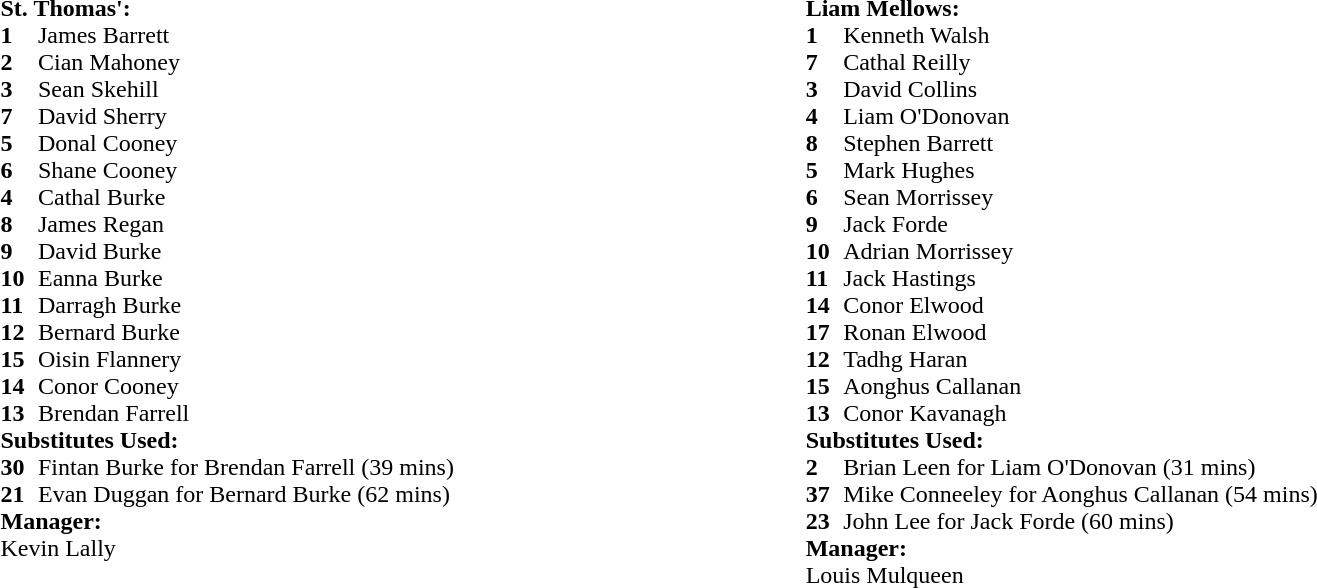<table style="width:75%;">
<tr>
<td style="vertical-align:top; width:50%;"><br><table style="font-size: 100%" cellspacing="0" cellpadding="0">
<tr>
<td colspan="4"><strong>St. Thomas':</strong></td>
</tr>
<tr>
<th width=25></th>
</tr>
<tr>
<td><strong>1</strong></td>
<td>James Barrett</td>
</tr>
<tr>
<td><strong>2</strong></td>
<td>Cian Mahoney</td>
</tr>
<tr>
<td><strong>3</strong></td>
<td>Sean Skehill</td>
</tr>
<tr>
<td><strong>7</strong></td>
<td>David Sherry</td>
</tr>
<tr>
<td><strong>5</strong></td>
<td>Donal Cooney</td>
</tr>
<tr>
<td><strong>6</strong></td>
<td>Shane Cooney</td>
</tr>
<tr>
<td><strong>4</strong></td>
<td>Cathal Burke</td>
</tr>
<tr>
<td><strong>8</strong></td>
<td>James Regan</td>
</tr>
<tr>
<td><strong>9</strong></td>
<td>David Burke</td>
</tr>
<tr>
<td><strong>10</strong></td>
<td>Eanna Burke</td>
</tr>
<tr>
<td><strong>11</strong></td>
<td>Darragh Burke</td>
</tr>
<tr>
<td><strong>12</strong></td>
<td>Bernard Burke</td>
</tr>
<tr>
<td><strong>15</strong></td>
<td>Oisin Flannery</td>
</tr>
<tr>
<td><strong>14</strong></td>
<td>Conor Cooney</td>
</tr>
<tr>
<td><strong>13</strong></td>
<td>Brendan Farrell</td>
</tr>
<tr>
<td colspan=3><strong>Substitutes Used:</strong></td>
</tr>
<tr>
<td><strong>30</strong></td>
<td>Fintan Burke for Brendan Farrell (39 mins)</td>
</tr>
<tr>
<td><strong>21</strong></td>
<td>Evan Duggan for Bernard Burke (62 mins)</td>
</tr>
<tr>
<td colspan=3><strong>Manager:</strong></td>
</tr>
<tr>
<td colspan=4>Kevin Lally</td>
</tr>
</table>
</td>
<td style="vertical-align:top; width:50%;"><br><table cellspacing="0" cellpadding="0" style="font-size:100%; margin:auto;">
<tr>
<td colspan="4"><strong>Liam Mellows:</strong></td>
</tr>
<tr>
<th width=25></th>
</tr>
<tr>
<td><strong>1</strong></td>
<td>Kenneth Walsh</td>
</tr>
<tr>
<td><strong>7</strong></td>
<td>Cathal Reilly</td>
</tr>
<tr>
<td><strong>3</strong></td>
<td>David Collins</td>
</tr>
<tr>
<td><strong>4</strong></td>
<td>Liam O'Donovan</td>
</tr>
<tr>
<td><strong>8</strong></td>
<td>Stephen Barrett</td>
</tr>
<tr>
<td><strong>5</strong></td>
<td>Mark Hughes</td>
</tr>
<tr>
<td><strong>6</strong></td>
<td>Sean Morrissey</td>
</tr>
<tr>
<td><strong>9</strong></td>
<td>Jack Forde</td>
</tr>
<tr>
<td><strong>10</strong></td>
<td>Adrian Morrissey</td>
</tr>
<tr>
<td><strong>11</strong></td>
<td>Jack Hastings</td>
</tr>
<tr>
<td><strong>14</strong></td>
<td>Conor Elwood</td>
</tr>
<tr>
<td><strong>17</strong></td>
<td>Ronan Elwood</td>
</tr>
<tr>
<td><strong>12</strong></td>
<td>Tadhg Haran</td>
</tr>
<tr>
<td><strong>15</strong></td>
<td>Aonghus Callanan</td>
</tr>
<tr>
<td><strong>13</strong></td>
<td>Conor Kavanagh</td>
</tr>
<tr>
<td colspan=3><strong>Substitutes Used:</strong></td>
</tr>
<tr>
<td><strong>2</strong></td>
<td>Brian Leen for Liam O'Donovan (31 mins)</td>
</tr>
<tr>
<td><strong>37</strong></td>
<td>Mike Conneeley for Aonghus Callanan (54 mins)</td>
</tr>
<tr>
<td><strong>23</strong></td>
<td>John Lee for Jack Forde (60 mins)</td>
</tr>
<tr>
<td colspan=3><strong>Manager:</strong></td>
</tr>
<tr>
<td colspan=4>Louis Mulqueen</td>
</tr>
</table>
</td>
</tr>
</table>
